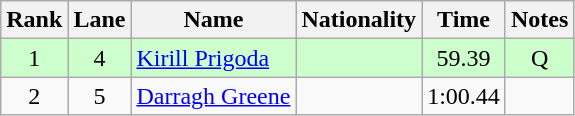<table class="wikitable sortable" style="text-align:center">
<tr>
<th>Rank</th>
<th>Lane</th>
<th>Name</th>
<th>Nationality</th>
<th>Time</th>
<th>Notes</th>
</tr>
<tr bgcolor=ccffcc>
<td>1</td>
<td>4</td>
<td align=left><a href='#'>Kirill Prigoda</a></td>
<td align=left></td>
<td>59.39</td>
<td>Q</td>
</tr>
<tr>
<td>2</td>
<td>5</td>
<td align=left><a href='#'>Darragh Greene</a></td>
<td align=left></td>
<td>1:00.44</td>
<td></td>
</tr>
</table>
